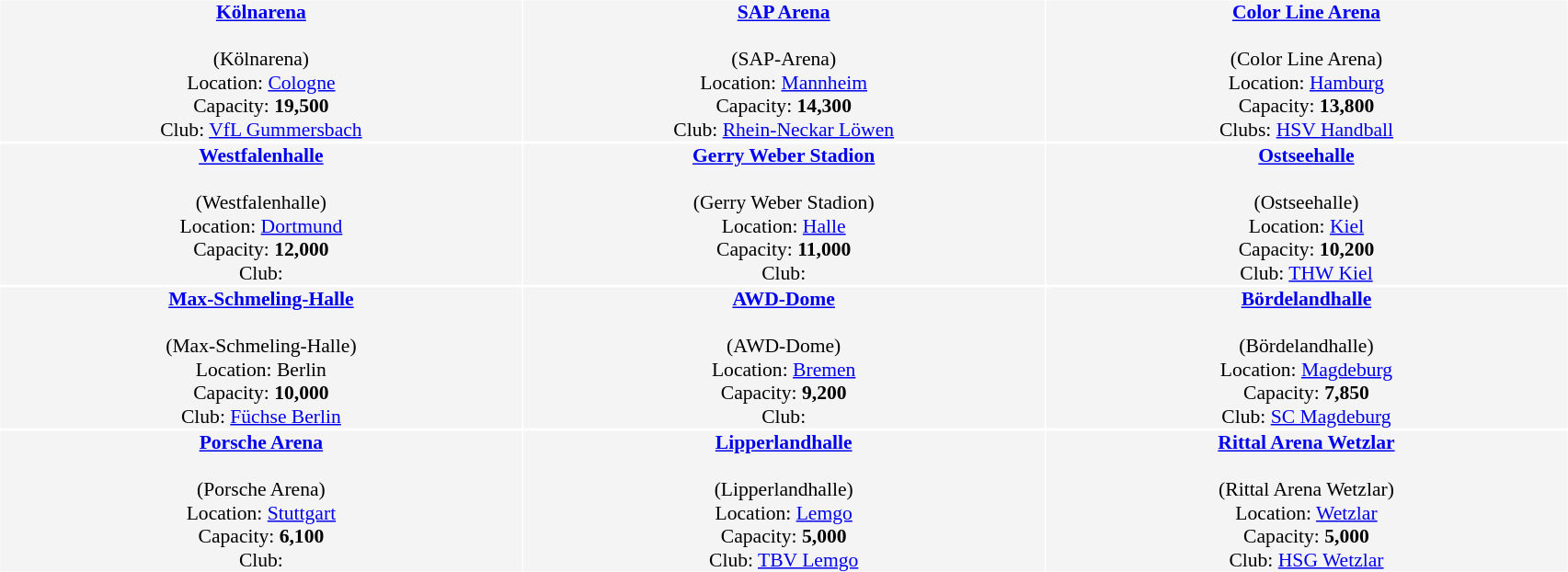<table border=0 cellspacing=1 cellpadding=0 style="font-size: 90%;" width=90%>
<tr>
<td width=33%></td>
<td width=33%></td>
<td width=33%></td>
</tr>
<tr align="center">
<td></td>
<td></td>
<td></td>
</tr>
<tr align="center" valign="top" bgcolor="#f4f4f4" style="border:1px solid #aaa;">
<td><strong><a href='#'>Kölnarena</a></strong><br><br>(Kölnarena)<br>
Location: <a href='#'>Cologne</a><br>
Capacity: <strong>19,500</strong><br>
Club: <a href='#'>VfL Gummersbach</a></td>
<td><strong><a href='#'>SAP Arena</a></strong><br><br>(SAP-Arena)<br>
Location: <a href='#'>Mannheim</a><br>
Capacity: <strong>14,300</strong><br>
Club: <a href='#'>Rhein-Neckar Löwen</a><br></td>
<td><strong><a href='#'>Color Line Arena</a></strong><br><br>(Color Line Arena)<br>
Location: <a href='#'>Hamburg</a><br>
Capacity: <strong>13,800</strong><br>
Clubs: <a href='#'>HSV Handball</a></td>
</tr>
<tr align="center">
<td></td>
<td></td>
<td></td>
</tr>
<tr align="center" valign="top" bgcolor="#f4f4f4" style="border:1px solid #aaa;">
<td><strong><a href='#'>Westfalenhalle</a></strong><br><br>(Westfalenhalle)<br>
Location: <a href='#'>Dortmund</a><br>
Capacity: <strong>12,000</strong><br>
Club:</td>
<td><strong><a href='#'>Gerry Weber Stadion</a></strong><br><br>(Gerry Weber Stadion)<br>
Location: <a href='#'>Halle</a><br>
Capacity: <strong>11,000</strong><br>
Club:</td>
<td><strong><a href='#'>Ostseehalle</a></strong><br><br>(Ostseehalle)<br>
Location: <a href='#'>Kiel</a><br>
Capacity: <strong>10,200</strong><br>
Club: <a href='#'>THW Kiel</a></td>
</tr>
<tr align="center">
<td></td>
<td></td>
<td></td>
</tr>
<tr align="center" valign="top" bgcolor="#f4f4f4" style="border:1px solid #aaa;">
<td><strong><a href='#'>Max-Schmeling-Halle</a></strong><br><br>(Max-Schmeling-Halle)<br>
Location: Berlin<br>
Capacity: <strong>10,000</strong><br>
Club: <a href='#'>Füchse Berlin</a></td>
<td><strong><a href='#'>AWD-Dome</a></strong><br><br>(AWD-Dome)<br>
Location: <a href='#'>Bremen</a><br>
Capacity: <strong>9,200</strong><br>
Club:</td>
<td><strong><a href='#'>Bördelandhalle</a></strong><br><br>(Bördelandhalle)<br>
Location: <a href='#'>Magdeburg</a><br>
Capacity: <strong>7,850</strong><br>
Club: <a href='#'>SC Magdeburg</a></td>
</tr>
<tr align="center">
<td></td>
<td></td>
<td></td>
</tr>
<tr align="center" valign="top" bgcolor="#f4f4f4" style="border:1px solid #aaa;">
<td><strong><a href='#'>Porsche Arena</a></strong><br><br>(Porsche Arena)<br>
Location: <a href='#'>Stuttgart</a><br>
Capacity: <strong>6,100</strong><br>
Club:</td>
<td><strong><a href='#'>Lipperlandhalle</a></strong><br><br>(Lipperlandhalle)<br>
Location: <a href='#'>Lemgo</a><br>
Capacity: <strong>5,000</strong><br>
Club: <a href='#'>TBV Lemgo</a></td>
<td><strong><a href='#'>Rittal Arena Wetzlar</a></strong><br><br>(Rittal Arena Wetzlar)<br>
Location: <a href='#'>Wetzlar</a><br>
Capacity: <strong>5,000</strong><br>
Club: <a href='#'>HSG Wetzlar</a></td>
</tr>
</table>
